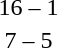<table style="text-align:center">
<tr>
<th width=200></th>
<th width=100></th>
<th width=200></th>
</tr>
<tr>
<td align=right><strong></strong></td>
<td>16 – 1</td>
<td align=left></td>
</tr>
<tr>
<td align=right><strong></strong></td>
<td>7 – 5</td>
<td align=left></td>
</tr>
</table>
